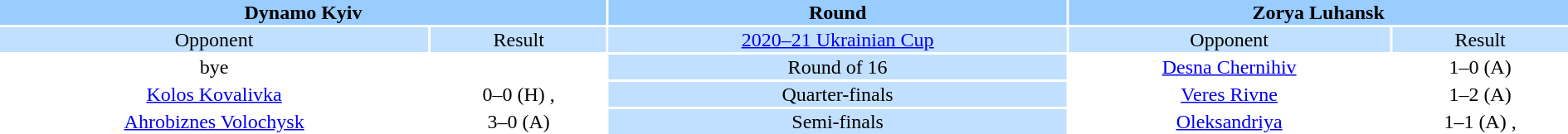<table width="100%" style="text-align:center">
<tr valign=top bgcolor=#99ccff>
<th colspan=2 style="width:1*">Dynamo Kyiv</th>
<th><strong>Round</strong></th>
<th colspan=2 style="width:1*">Zorya Luhansk</th>
</tr>
<tr valign=top bgcolor=#c1e0ff>
<td>Opponent</td>
<td>Result</td>
<td bgcolor=#c1e0ff><a href='#'>2020–21 Ukrainian Cup</a></td>
<td>Opponent</td>
<td>Result</td>
</tr>
<tr>
<td>bye</td>
<td></td>
<td bgcolor=#c1e0ff>Round of 16</td>
<td><a href='#'>Desna Chernihiv</a></td>
<td>1–0 (A)</td>
</tr>
<tr>
<td><a href='#'>Kolos Kovalivka</a></td>
<td>0–0 (H) , </td>
<td bgcolor=#c1e0ff>Quarter-finals</td>
<td><a href='#'>Veres Rivne</a></td>
<td>1–2 (A)</td>
</tr>
<tr>
<td><a href='#'>Ahrobiznes Volochysk</a></td>
<td>3–0 (A)</td>
<td bgcolor=#c1e0ff>Semi-finals</td>
<td><a href='#'>Oleksandriya</a></td>
<td>1–1 (A) , </td>
</tr>
</table>
